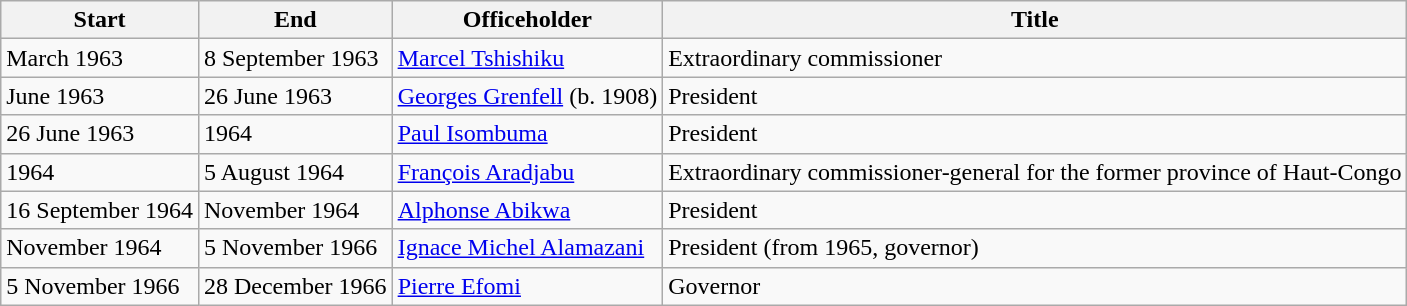<table class=wikitable sortable>
<tr>
<th>Start</th>
<th>End</th>
<th>Officeholder</th>
<th>Title</th>
</tr>
<tr>
<td>March 1963</td>
<td>8 September 1963</td>
<td><a href='#'>Marcel Tshishiku</a></td>
<td>Extraordinary commissioner</td>
</tr>
<tr>
<td>June 1963</td>
<td>26 June 1963</td>
<td><a href='#'>Georges Grenfell</a> (b. 1908)</td>
<td>President</td>
</tr>
<tr>
<td>26 June 1963</td>
<td>1964</td>
<td><a href='#'>Paul Isombuma</a></td>
<td>President</td>
</tr>
<tr>
<td>1964</td>
<td>5 August 1964</td>
<td><a href='#'>François Aradjabu</a></td>
<td>Extraordinary commissioner-general for the former province of Haut-Congo</td>
</tr>
<tr>
<td>16 September 1964</td>
<td>November 1964</td>
<td><a href='#'>Alphonse Abikwa</a></td>
<td>President</td>
</tr>
<tr>
<td>November 1964</td>
<td>5 November 1966</td>
<td><a href='#'>Ignace Michel Alamazani</a></td>
<td>President (from 1965, governor)</td>
</tr>
<tr>
<td>5 November 1966</td>
<td>28 December 1966</td>
<td><a href='#'>Pierre Efomi</a></td>
<td>Governor</td>
</tr>
</table>
